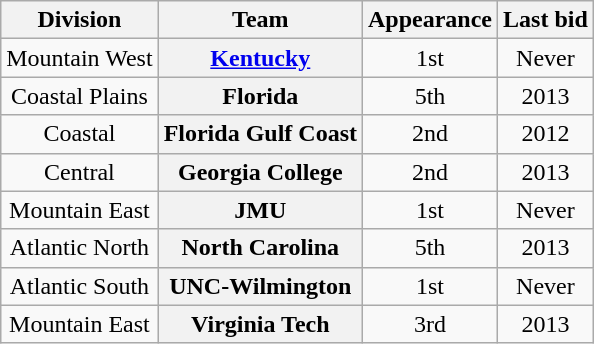<table class="wikitable sortable" style="text-align:center">
<tr>
<th>Division</th>
<th>Team</th>
<th>Appearance</th>
<th>Last bid</th>
</tr>
<tr>
<td>Mountain West</td>
<th><a href='#'>Kentucky</a></th>
<td>1st</td>
<td>Never</td>
</tr>
<tr>
<td>Coastal Plains</td>
<th>Florida</th>
<td>5th</td>
<td>2013</td>
</tr>
<tr>
<td>Coastal</td>
<th>Florida Gulf Coast</th>
<td>2nd</td>
<td>2012</td>
</tr>
<tr>
<td>Central</td>
<th>Georgia College</th>
<td>2nd</td>
<td>2013</td>
</tr>
<tr>
<td>Mountain East</td>
<th>JMU</th>
<td>1st</td>
<td>Never</td>
</tr>
<tr>
<td>Atlantic North</td>
<th>North Carolina</th>
<td>5th</td>
<td>2013</td>
</tr>
<tr>
<td>Atlantic South</td>
<th>UNC-Wilmington</th>
<td>1st</td>
<td>Never</td>
</tr>
<tr>
<td>Mountain East</td>
<th>Virginia Tech</th>
<td>3rd</td>
<td>2013</td>
</tr>
</table>
